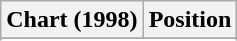<table class="wikitable">
<tr>
<th>Chart (1998)</th>
<th>Position</th>
</tr>
<tr>
</tr>
<tr>
</tr>
</table>
